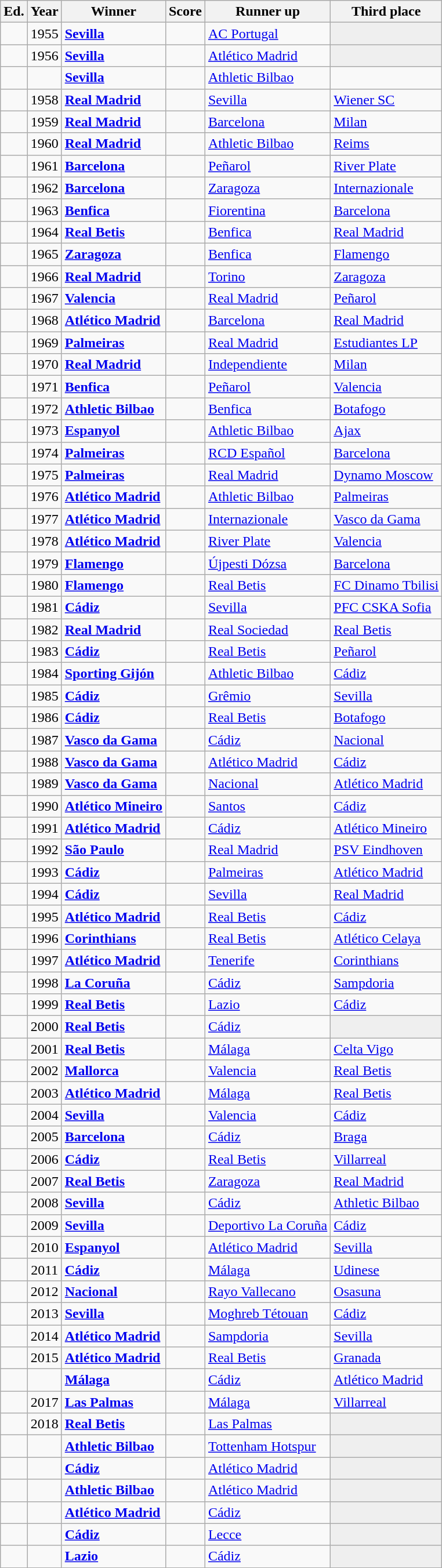<table class="wikitable sortable">
<tr>
<th width= px>Ed.</th>
<th width= px>Year</th>
<th width= px>Winner</th>
<th width= px>Score</th>
<th width= px>Runner up</th>
<th width= px>Third place</th>
</tr>
<tr>
<td></td>
<td align="center">1955</td>
<td> <strong><a href='#'>Sevilla</a></strong></td>
<td></td>
<td> <a href='#'>AC Portugal</a></td>
<td bgcolor=#efefef></td>
</tr>
<tr>
<td></td>
<td align="center">1956</td>
<td> <strong><a href='#'>Sevilla</a></strong></td>
<td></td>
<td> <a href='#'>Atlético Madrid</a></td>
<td bgcolor=#efefef></td>
</tr>
<tr>
<td></td>
<td></td>
<td> <strong><a href='#'>Sevilla</a></strong></td>
<td></td>
<td> <a href='#'>Athletic Bilbao</a></td>
<td></td>
</tr>
<tr>
<td></td>
<td align="center">1958</td>
<td> <strong><a href='#'>Real Madrid</a></strong></td>
<td></td>
<td> <a href='#'>Sevilla</a></td>
<td align="left"> <a href='#'>Wiener SC</a></td>
</tr>
<tr>
<td></td>
<td align="center">1959</td>
<td> <strong><a href='#'>Real Madrid</a></strong></td>
<td></td>
<td> <a href='#'>Barcelona</a></td>
<td align="left"> <a href='#'>Milan</a></td>
</tr>
<tr>
<td></td>
<td align="center">1960</td>
<td> <strong><a href='#'>Real Madrid</a></strong></td>
<td></td>
<td> <a href='#'>Athletic Bilbao</a></td>
<td align="left"> <a href='#'>Reims</a></td>
</tr>
<tr>
<td></td>
<td align="center">1961</td>
<td align="left"> <strong><a href='#'>Barcelona</a></strong></td>
<td></td>
<td> <a href='#'>Peñarol</a></td>
<td align="left"> <a href='#'>River Plate</a></td>
</tr>
<tr>
<td></td>
<td align="center">1962</td>
<td align="left"> <strong><a href='#'>Barcelona</a></strong></td>
<td></td>
<td> <a href='#'>Zaragoza</a></td>
<td align="left"> <a href='#'>Internazionale</a></td>
</tr>
<tr>
<td></td>
<td align="center">1963</td>
<td align="left"> <strong><a href='#'>Benfica</a></strong></td>
<td></td>
<td> <a href='#'>Fiorentina</a></td>
<td align="left"> <a href='#'>Barcelona</a></td>
</tr>
<tr>
<td></td>
<td align="center">1964</td>
<td align="left"> <strong><a href='#'>Real Betis</a> </strong></td>
<td></td>
<td> <a href='#'>Benfica</a></td>
<td align="left"> <a href='#'>Real Madrid</a></td>
</tr>
<tr>
<td></td>
<td align="center">1965</td>
<td align="left"> <strong><a href='#'>Zaragoza</a></strong></td>
<td></td>
<td> <a href='#'>Benfica</a></td>
<td align="left"> <a href='#'>Flamengo</a></td>
</tr>
<tr>
<td></td>
<td align="center">1966</td>
<td align="left"> <strong><a href='#'>Real Madrid</a></strong></td>
<td></td>
<td> <a href='#'>Torino</a></td>
<td align="left"> <a href='#'>Zaragoza</a></td>
</tr>
<tr>
<td></td>
<td align="center">1967</td>
<td align="left"> <strong><a href='#'>Valencia</a> </strong></td>
<td></td>
<td> <a href='#'>Real Madrid</a></td>
<td align="left"> <a href='#'>Peñarol</a></td>
</tr>
<tr>
<td></td>
<td align="center">1968</td>
<td> <strong><a href='#'>Atlético Madrid</a></strong></td>
<td></td>
<td> <a href='#'>Barcelona</a></td>
<td align="left"> <a href='#'>Real Madrid</a></td>
</tr>
<tr>
<td></td>
<td align="center">1969</td>
<td> <strong><a href='#'>Palmeiras</a></strong></td>
<td></td>
<td> <a href='#'>Real Madrid</a></td>
<td> <a href='#'>Estudiantes LP</a></td>
</tr>
<tr>
<td></td>
<td align="center">1970</td>
<td> <strong><a href='#'>Real Madrid</a></strong></td>
<td></td>
<td> <a href='#'>Independiente</a></td>
<td align="left"> <a href='#'>Milan</a></td>
</tr>
<tr>
<td></td>
<td align="center">1971</td>
<td align="left"> <strong><a href='#'>Benfica</a></strong></td>
<td></td>
<td> <a href='#'>Peñarol</a></td>
<td align="left"> <a href='#'>Valencia</a></td>
</tr>
<tr>
<td></td>
<td align="center">1972</td>
<td align="left"> <strong><a href='#'>Athletic Bilbao</a></strong></td>
<td></td>
<td> <a href='#'>Benfica</a></td>
<td align="left"> <a href='#'>Botafogo</a></td>
</tr>
<tr>
<td></td>
<td align="center">1973</td>
<td align="left"> <strong><a href='#'>Espanyol</a></strong></td>
<td></td>
<td> <a href='#'>Athletic Bilbao</a></td>
<td align="left"> <a href='#'>Ajax</a></td>
</tr>
<tr>
<td></td>
<td align="center">1974</td>
<td align="left"> <strong><a href='#'>Palmeiras</a></strong></td>
<td></td>
<td> <a href='#'>RCD Español</a></td>
<td align="left"> <a href='#'>Barcelona</a></td>
</tr>
<tr>
<td></td>
<td align="center">1975</td>
<td> <strong><a href='#'>Palmeiras</a></strong></td>
<td></td>
<td> <a href='#'>Real Madrid</a></td>
<td align="left"> <a href='#'>Dynamo Moscow</a></td>
</tr>
<tr>
<td></td>
<td align="center">1976</td>
<td align="left"> <strong><a href='#'>Atlético Madrid</a></strong></td>
<td></td>
<td> <a href='#'>Athletic Bilbao</a></td>
<td align="left"> <a href='#'>Palmeiras</a></td>
</tr>
<tr>
<td></td>
<td align="center">1977</td>
<td align="left"> <strong><a href='#'>Atlético Madrid</a></strong></td>
<td></td>
<td> <a href='#'>Internazionale</a></td>
<td align="left"> <a href='#'>Vasco da Gama</a></td>
</tr>
<tr>
<td></td>
<td align="center">1978</td>
<td align="left"> <strong><a href='#'>Atlético Madrid</a></strong></td>
<td></td>
<td> <a href='#'>River Plate</a></td>
<td align="left"> <a href='#'>Valencia</a></td>
</tr>
<tr>
<td></td>
<td align="center">1979</td>
<td align="left"> <strong><a href='#'>Flamengo</a></strong></td>
<td></td>
<td> <a href='#'>Újpesti Dózsa</a></td>
<td align="left"> <a href='#'>Barcelona</a></td>
</tr>
<tr>
<td></td>
<td align="center">1980</td>
<td align="left"> <strong><a href='#'>Flamengo</a></strong></td>
<td></td>
<td> <a href='#'>Real Betis</a></td>
<td align="left"> <a href='#'>FC Dinamo Tbilisi</a></td>
</tr>
<tr>
<td></td>
<td align="center">1981</td>
<td> <strong><a href='#'>Cádiz</a></strong></td>
<td></td>
<td> <a href='#'>Sevilla</a></td>
<td align="left"> <a href='#'>PFC CSKA Sofia</a></td>
</tr>
<tr>
<td></td>
<td align="center">1982</td>
<td align="left"> <strong><a href='#'>Real Madrid</a></strong></td>
<td></td>
<td> <a href='#'>Real Sociedad</a></td>
<td align="left"> <a href='#'>Real Betis</a></td>
</tr>
<tr>
<td></td>
<td align="center">1983</td>
<td align="left"> <strong><a href='#'>Cádiz</a></strong></td>
<td></td>
<td> <a href='#'>Real Betis</a></td>
<td align="left"> <a href='#'>Peñarol</a></td>
</tr>
<tr>
<td></td>
<td align="center">1984</td>
<td> <strong><a href='#'>Sporting Gijón</a></strong></td>
<td></td>
<td> <a href='#'>Athletic Bilbao</a></td>
<td align="left"> <a href='#'>Cádiz</a></td>
</tr>
<tr>
<td></td>
<td align="center">1985</td>
<td> <strong><a href='#'>Cádiz</a></strong></td>
<td></td>
<td> <a href='#'>Grêmio</a></td>
<td align="left"> <a href='#'>Sevilla</a></td>
</tr>
<tr>
<td></td>
<td align="center">1986</td>
<td align="left"> <strong><a href='#'>Cádiz</a></strong></td>
<td></td>
<td> <a href='#'>Real Betis</a></td>
<td align="left"> <a href='#'>Botafogo</a></td>
</tr>
<tr>
<td></td>
<td align="center">1987</td>
<td align="left"> <strong><a href='#'>Vasco da Gama</a></strong></td>
<td></td>
<td> <a href='#'>Cádiz</a></td>
<td align="left"> <a href='#'>Nacional</a></td>
</tr>
<tr>
<td></td>
<td align="center">1988</td>
<td align="left"> <strong><a href='#'>Vasco da Gama</a></strong></td>
<td></td>
<td> <a href='#'>Atlético Madrid</a></td>
<td align="left"> <a href='#'>Cádiz</a></td>
</tr>
<tr>
<td></td>
<td align="center">1989</td>
<td align="left"> <strong><a href='#'>Vasco da Gama</a></strong></td>
<td></td>
<td> <a href='#'>Nacional</a></td>
<td align="left"> <a href='#'>Atlético Madrid</a></td>
</tr>
<tr>
<td></td>
<td align="center">1990</td>
<td> <strong><a href='#'>Atlético Mineiro</a></strong></td>
<td></td>
<td> <a href='#'>Santos</a></td>
<td align="left"> <a href='#'>Cádiz</a></td>
</tr>
<tr>
<td></td>
<td align="center">1991</td>
<td align="left"> <strong><a href='#'>Atlético Madrid</a></strong></td>
<td></td>
<td> <a href='#'>Cádiz</a></td>
<td align="left"> <a href='#'>Atlético Mineiro</a></td>
</tr>
<tr>
<td></td>
<td align="center">1992</td>
<td align="left"> <strong><a href='#'>São Paulo</a></strong></td>
<td></td>
<td> <a href='#'>Real Madrid</a></td>
<td align="left"> <a href='#'>PSV Eindhoven</a></td>
</tr>
<tr>
<td></td>
<td align="center">1993</td>
<td align="left"> <strong><a href='#'>Cádiz</a></strong></td>
<td></td>
<td> <a href='#'>Palmeiras</a></td>
<td align="left"> <a href='#'>Atlético Madrid</a></td>
</tr>
<tr>
<td></td>
<td align="center">1994</td>
<td align="left"> <strong><a href='#'>Cádiz</a></strong></td>
<td></td>
<td> <a href='#'>Sevilla</a></td>
<td align="left"> <a href='#'>Real Madrid</a></td>
</tr>
<tr>
<td></td>
<td align="center">1995</td>
<td align="left"> <strong><a href='#'>Atlético Madrid</a></strong></td>
<td></td>
<td> <a href='#'>Real Betis</a></td>
<td align="left"> <a href='#'>Cádiz</a></td>
</tr>
<tr>
<td></td>
<td align="center">1996</td>
<td align="left"> <strong><a href='#'>Corinthians</a></strong></td>
<td></td>
<td> <a href='#'>Real Betis</a></td>
<td align="left"> <a href='#'>Atlético Celaya</a></td>
</tr>
<tr>
<td></td>
<td align="center">1997</td>
<td align="left"> <strong><a href='#'>Atlético Madrid</a></strong></td>
<td></td>
<td> <a href='#'>Tenerife</a></td>
<td align="left"> <a href='#'>Corinthians</a></td>
</tr>
<tr>
<td></td>
<td align="center">1998</td>
<td align="left"> <strong><a href='#'>La Coruña</a></strong></td>
<td></td>
<td> <a href='#'>Cádiz</a></td>
<td align="left"> <a href='#'>Sampdoria</a></td>
</tr>
<tr>
<td></td>
<td align="center">1999</td>
<td align="left"> <strong><a href='#'>Real Betis</a></strong></td>
<td></td>
<td> <a href='#'>Lazio</a></td>
<td align="left"> <a href='#'>Cádiz</a></td>
</tr>
<tr>
<td></td>
<td align="center">2000</td>
<td align="left"> <strong><a href='#'>Real Betis</a></strong></td>
<td></td>
<td> <a href='#'>Cádiz</a></td>
<td bgcolor=#efefef></td>
</tr>
<tr>
<td></td>
<td align="center">2001</td>
<td align="left"> <strong><a href='#'>Real Betis</a></strong></td>
<td></td>
<td> <a href='#'>Málaga</a></td>
<td align="left"> <a href='#'>Celta Vigo</a></td>
</tr>
<tr>
<td></td>
<td align="center">2002</td>
<td align="left"> <strong><a href='#'>Mallorca</a></strong></td>
<td></td>
<td> <a href='#'>Valencia</a></td>
<td> <a href='#'>Real Betis</a></td>
</tr>
<tr>
<td></td>
<td align="center">2003</td>
<td align="left"> <strong><a href='#'>Atlético Madrid</a></strong></td>
<td></td>
<td> <a href='#'>Málaga</a></td>
<td> <a href='#'>Real Betis</a></td>
</tr>
<tr>
<td></td>
<td align="center">2004</td>
<td align="left"> <strong><a href='#'>Sevilla</a></strong></td>
<td></td>
<td> <a href='#'>Valencia</a></td>
<td> <a href='#'>Cádiz</a></td>
</tr>
<tr>
<td></td>
<td align="center">2005</td>
<td> <strong><a href='#'>Barcelona</a></strong></td>
<td></td>
<td> <a href='#'>Cádiz</a></td>
<td> <a href='#'>Braga</a></td>
</tr>
<tr>
<td></td>
<td align="center">2006</td>
<td align="left"> <strong><a href='#'>Cádiz</a></strong></td>
<td></td>
<td> <a href='#'>Real Betis</a></td>
<td align="left"> <a href='#'>Villarreal</a></td>
</tr>
<tr>
<td></td>
<td align="center">2007</td>
<td> <strong><a href='#'>Real Betis</a></strong></td>
<td></td>
<td> <a href='#'>Zaragoza</a></td>
<td align="left"> <a href='#'>Real Madrid</a></td>
</tr>
<tr>
<td></td>
<td align="center">2008</td>
<td> <strong><a href='#'>Sevilla</a></strong></td>
<td></td>
<td> <a href='#'>Cádiz</a></td>
<td> <a href='#'>Athletic Bilbao</a></td>
</tr>
<tr>
<td></td>
<td align="center">2009</td>
<td> <strong><a href='#'>Sevilla</a></strong></td>
<td></td>
<td> <a href='#'>Deportivo La Coruña</a></td>
<td align="left"> <a href='#'>Cádiz</a></td>
</tr>
<tr>
<td></td>
<td align="center">2010</td>
<td> <strong><a href='#'>Espanyol</a></strong></td>
<td></td>
<td> <a href='#'>Atlético Madrid</a></td>
<td align="left"> <a href='#'>Sevilla</a></td>
</tr>
<tr>
<td></td>
<td align="center">2011</td>
<td align="left"> <strong><a href='#'>Cádiz</a></strong></td>
<td></td>
<td> <a href='#'>Málaga</a></td>
<td align="left"> <a href='#'>Udinese</a></td>
</tr>
<tr>
<td></td>
<td align="center">2012</td>
<td> <strong><a href='#'>Nacional</a></strong></td>
<td></td>
<td> <a href='#'>Rayo Vallecano</a></td>
<td align="left"> <a href='#'>Osasuna</a></td>
</tr>
<tr>
<td></td>
<td align="center">2013</td>
<td align="left"> <strong><a href='#'>Sevilla</a></strong></td>
<td></td>
<td> <a href='#'>Moghreb Tétouan</a></td>
<td align="left"> <a href='#'>Cádiz</a></td>
</tr>
<tr>
<td></td>
<td align="center">2014</td>
<td align="left"> <strong><a href='#'>Atlético Madrid</a></strong></td>
<td></td>
<td> <a href='#'>Sampdoria</a></td>
<td align="left"> <a href='#'>Sevilla</a></td>
</tr>
<tr>
<td></td>
<td align="center">2015</td>
<td align="left"> <strong><a href='#'>Atlético Madrid</a></strong></td>
<td></td>
<td> <a href='#'>Real Betis</a></td>
<td align="left"> <a href='#'>Granada</a></td>
</tr>
<tr>
<td></td>
<td></td>
<td> <strong><a href='#'>Málaga</a></strong></td>
<td></td>
<td> <a href='#'>Cádiz</a></td>
<td> <a href='#'>Atlético Madrid</a></td>
</tr>
<tr>
<td></td>
<td align="center">2017</td>
<td> <strong><a href='#'>Las Palmas</a></strong></td>
<td></td>
<td> <a href='#'>Málaga</a></td>
<td align="left"> <a href='#'>Villarreal</a></td>
</tr>
<tr>
<td></td>
<td align="center">2018</td>
<td> <strong><a href='#'>Real Betis</a></strong></td>
<td></td>
<td> <a href='#'>Las Palmas</a></td>
<td bgcolor=#efefef></td>
</tr>
<tr>
<td></td>
<td></td>
<td> <strong><a href='#'>Athletic Bilbao</a></strong></td>
<td></td>
<td> <a href='#'>Tottenham Hotspur</a></td>
<td bgcolor=#efefef></td>
</tr>
<tr>
<td></td>
<td></td>
<td> <strong><a href='#'>Cádiz</a></strong></td>
<td></td>
<td> <a href='#'>Atlético Madrid</a></td>
<td bgcolor=#efefef></td>
</tr>
<tr>
<td></td>
<td></td>
<td> <strong><a href='#'>Athletic Bilbao</a></strong></td>
<td></td>
<td> <a href='#'>Atlético Madrid</a></td>
<td bgcolor=#efefef></td>
</tr>
<tr>
<td></td>
<td></td>
<td> <strong><a href='#'>Atlético Madrid</a></strong></td>
<td></td>
<td> <a href='#'>Cádiz</a></td>
<td bgcolor=#efefef></td>
</tr>
<tr>
<td></td>
<td></td>
<td> <strong><a href='#'>Cádiz</a></strong></td>
<td></td>
<td> <a href='#'>Lecce</a></td>
<td bgcolor=#efefef></td>
</tr>
<tr>
<td></td>
<td></td>
<td> <strong><a href='#'>Lazio</a></strong></td>
<td></td>
<td> <a href='#'>Cádiz</a></td>
<td bgcolor=#efefef></td>
</tr>
</table>
